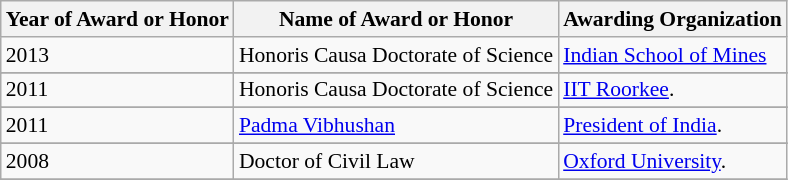<table class="wikitable" style="font-size: 90%;">
<tr>
<th>Year of Award or Honor</th>
<th>Name of Award or Honor</th>
<th>Awarding Organization</th>
</tr>
<tr>
<td>2013</td>
<td>Honoris Causa Doctorate of Science</td>
<td><a href='#'>Indian School of Mines</a></td>
</tr>
<tr style="background:#efefef;">
</tr>
<tr>
<td>2011</td>
<td>Honoris Causa Doctorate of Science</td>
<td><a href='#'>IIT Roorkee</a>.</td>
</tr>
<tr style="background:#efefef;">
</tr>
<tr>
<td>2011</td>
<td><a href='#'>Padma Vibhushan</a></td>
<td><a href='#'>President of India</a>.</td>
</tr>
<tr style="background:#efefef;">
</tr>
<tr>
<td>2008</td>
<td>Doctor of Civil Law</td>
<td><a href='#'>Oxford University</a>.</td>
</tr>
<tr style="background:#efefef;">
</tr>
</table>
